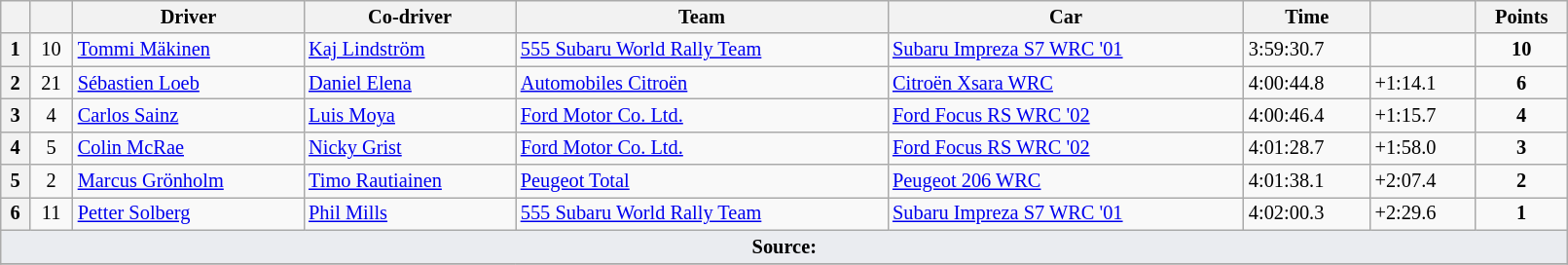<table class="wikitable" width=85% style="font-size: 85%;">
<tr>
<th></th>
<th></th>
<th>Driver</th>
<th>Co-driver</th>
<th>Team</th>
<th>Car</th>
<th>Time</th>
<th></th>
<th>Points</th>
</tr>
<tr>
<th>1</th>
<td align="center">10</td>
<td> <a href='#'>Tommi Mäkinen</a></td>
<td> <a href='#'>Kaj Lindström</a></td>
<td> <a href='#'>555 Subaru World Rally Team</a></td>
<td><a href='#'>Subaru Impreza S7 WRC '01</a></td>
<td>3:59:30.7</td>
<td></td>
<td align="center"><strong>10</strong></td>
</tr>
<tr>
<th>2</th>
<td align="center">21</td>
<td> <a href='#'>Sébastien Loeb</a></td>
<td> <a href='#'>Daniel Elena</a></td>
<td> <a href='#'>Automobiles Citroën</a></td>
<td><a href='#'>Citroën Xsara WRC</a></td>
<td>4:00:44.8</td>
<td>+1:14.1</td>
<td align="center"><strong>6</strong></td>
</tr>
<tr>
<th>3</th>
<td align="center">4</td>
<td> <a href='#'>Carlos Sainz</a></td>
<td> <a href='#'>Luis Moya</a></td>
<td> <a href='#'>Ford Motor Co. Ltd.</a></td>
<td><a href='#'>Ford Focus RS WRC '02</a></td>
<td>4:00:46.4</td>
<td>+1:15.7</td>
<td align="center"><strong>4</strong></td>
</tr>
<tr>
<th>4</th>
<td align="center">5</td>
<td> <a href='#'>Colin McRae</a></td>
<td> <a href='#'>Nicky Grist</a></td>
<td> <a href='#'>Ford Motor Co. Ltd.</a></td>
<td><a href='#'>Ford Focus RS WRC '02</a></td>
<td>4:01:28.7</td>
<td>+1:58.0</td>
<td align="center"><strong>3</strong></td>
</tr>
<tr>
<th>5</th>
<td align="center">2</td>
<td> <a href='#'>Marcus Grönholm</a></td>
<td> <a href='#'>Timo Rautiainen</a></td>
<td> <a href='#'>Peugeot Total</a></td>
<td><a href='#'>Peugeot 206 WRC</a></td>
<td>4:01:38.1</td>
<td>+2:07.4</td>
<td align="center"><strong>2</strong></td>
</tr>
<tr>
<th>6</th>
<td align="center">11</td>
<td> <a href='#'>Petter Solberg</a></td>
<td> <a href='#'>Phil Mills</a></td>
<td> <a href='#'>555 Subaru World Rally Team</a></td>
<td><a href='#'>Subaru Impreza S7 WRC '01</a></td>
<td>4:02:00.3</td>
<td>+2:29.6</td>
<td align="center"><strong>1</strong></td>
</tr>
<tr>
<td style="background-color:#EAECF0; text-align:center" colspan="9"><strong>Source:</strong></td>
</tr>
<tr>
</tr>
</table>
